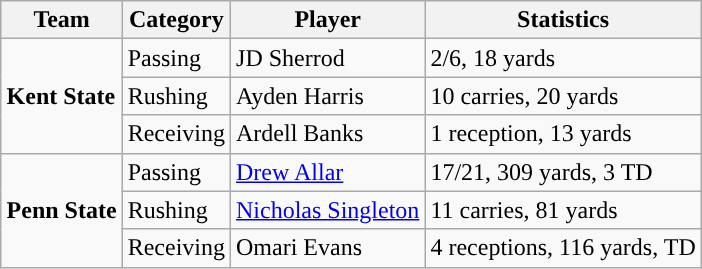<table class="wikitable" style="float: right;">
<tr>
<th>Team</th>
<th>Category</th>
<th>Player</th>
<th>Statistics</th>
</tr>
<tr>
<td rowspan=3><strong>Kent State</strong></td>
<td>Passing</td>
<td>JD Sherrod</td>
<td>2/6, 18 yards</td>
</tr>
<tr>
<td>Rushing</td>
<td>Ayden Harris</td>
<td>10 carries, 20 yards</td>
</tr>
<tr>
<td>Receiving</td>
<td>Ardell Banks</td>
<td>1 reception, 13 yards</td>
</tr>
<tr>
<td rowspan=3><strong>Penn State</strong></td>
<td>Passing</td>
<td><a href='#'>Drew Allar</a></td>
<td>17/21, 309 yards, 3 TD</td>
</tr>
<tr>
<td>Rushing</td>
<td><a href='#'>Nicholas Singleton</a></td>
<td>11 carries, 81 yards</td>
</tr>
<tr>
<td>Receiving</td>
<td>Omari Evans</td>
<td>4 receptions, 116 yards, TD</td>
</tr>
</table>
